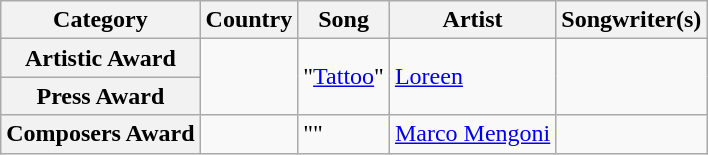<table class="wikitable plainrowheaders">
<tr>
<th scope="col">Category</th>
<th scope="col">Country</th>
<th scope="col">Song</th>
<th scope="col">Artist</th>
<th scope="col">Songwriter(s)</th>
</tr>
<tr>
<th scope="row">Artistic Award</th>
<td rowspan="2"></td>
<td rowspan="2">"<a href='#'>Tattoo</a>"</td>
<td rowspan="2"><a href='#'>Loreen</a></td>
<td rowspan="2"></td>
</tr>
<tr>
<th scope="row">Press Award</th>
</tr>
<tr>
<th scope="row">Composers Award</th>
<td></td>
<td>""</td>
<td><a href='#'>Marco Mengoni</a></td>
<td></td>
</tr>
</table>
